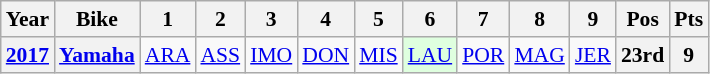<table class="wikitable" style="text-align:center; font-size:90%">
<tr>
<th valign="middle">Year</th>
<th valign="middle">Bike</th>
<th>1</th>
<th>2</th>
<th>3</th>
<th>4</th>
<th>5</th>
<th>6</th>
<th>7</th>
<th>8</th>
<th>9</th>
<th>Pos</th>
<th>Pts</th>
</tr>
<tr>
<th><a href='#'>2017</a></th>
<th><a href='#'>Yamaha</a></th>
<td style="background:#;"><a href='#'>ARA</a><br></td>
<td style="background:#;"><a href='#'>ASS</a><br></td>
<td style="background:#;"><a href='#'>IMO</a><br></td>
<td style="background:#;"><a href='#'>DON</a><br></td>
<td style="background:#;"><a href='#'>MIS</a><br></td>
<td style="background:#dfffdf;"><a href='#'>LAU</a><br></td>
<td style="background:#;"><a href='#'>POR</a><br></td>
<td style="background:#;"><a href='#'>MAG</a><br></td>
<td style="background:#;"><a href='#'>JER</a><br></td>
<th style="background:#;">23rd</th>
<th style="background:#;">9</th>
</tr>
</table>
